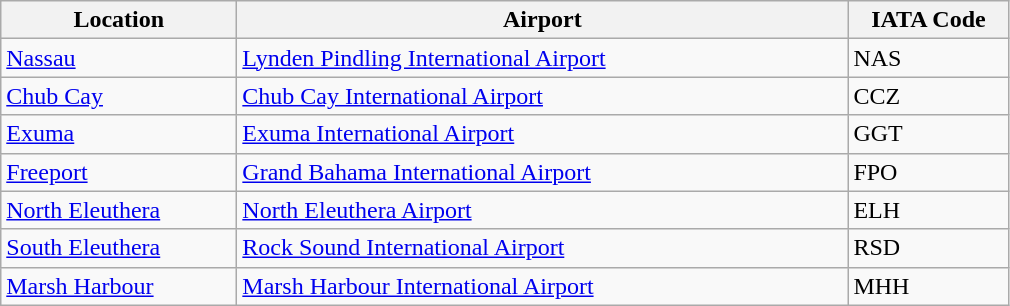<table class="wikitable">
<tr>
<th scope="col" style="width:150px;"><strong>Location</strong></th>
<th scope="col" style="width:400px;"><strong>Airport</strong></th>
<th scope="col" style="width:100px;"><strong>IATA Code</strong></th>
</tr>
<tr>
<td><a href='#'>Nassau</a></td>
<td><a href='#'>Lynden Pindling International Airport</a></td>
<td>NAS</td>
</tr>
<tr>
<td><a href='#'>Chub Cay</a></td>
<td><a href='#'>Chub Cay International Airport</a></td>
<td>CCZ</td>
</tr>
<tr>
<td><a href='#'>Exuma</a></td>
<td><a href='#'>Exuma International Airport</a></td>
<td>GGT</td>
</tr>
<tr>
<td><a href='#'>Freeport</a></td>
<td><a href='#'>Grand Bahama International Airport</a></td>
<td>FPO</td>
</tr>
<tr>
<td><a href='#'>North Eleuthera</a></td>
<td><a href='#'>North Eleuthera Airport</a></td>
<td>ELH</td>
</tr>
<tr>
<td><a href='#'>South Eleuthera</a></td>
<td><a href='#'>Rock Sound International Airport</a></td>
<td>RSD</td>
</tr>
<tr>
<td><a href='#'>Marsh Harbour</a></td>
<td><a href='#'>Marsh Harbour International Airport</a></td>
<td>MHH</td>
</tr>
</table>
